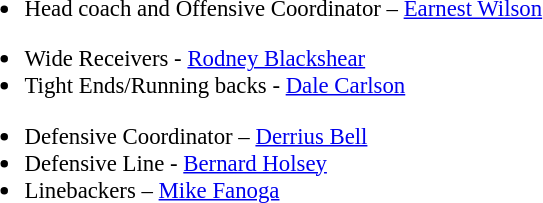<table class="toccolours" style="text-align: left;">
<tr>
<td colspan=7 style="text-align:right;"></td>
</tr>
<tr>
<td style="vertical-align:top;"></td>
<td style="font-size: 95%;vertical-align:top;"><br><ul><li>Head coach and Offensive Coordinator – <a href='#'>Earnest Wilson</a></li></ul><ul><li>Wide Receivers - <a href='#'>Rodney Blackshear</a></li><li>Tight Ends/Running backs - <a href='#'>Dale Carlson</a></li></ul><ul><li>Defensive Coordinator – <a href='#'>Derrius Bell</a></li><li>Defensive Line - <a href='#'>Bernard Holsey</a></li><li>Linebackers – <a href='#'>Mike Fanoga</a></li></ul></td>
</tr>
</table>
